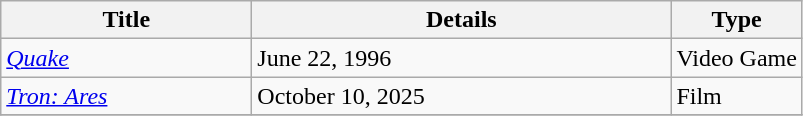<table class="wikitable plainrowheaders" style="text-align:left;">
<tr>
<th scope="col" style="width:10em;">Title</th>
<th scope="col" style="width:17em;">Details</th>
<th scope="col">Type</th>
</tr>
<tr>
<td><a href='#'><em>Quake</em></a></td>
<td>June 22, 1996</td>
<td>Video Game</td>
</tr>
<tr>
<td><em><a href='#'>Tron: Ares</a></em></td>
<td>October 10, 2025</td>
<td>Film</td>
</tr>
<tr>
</tr>
</table>
